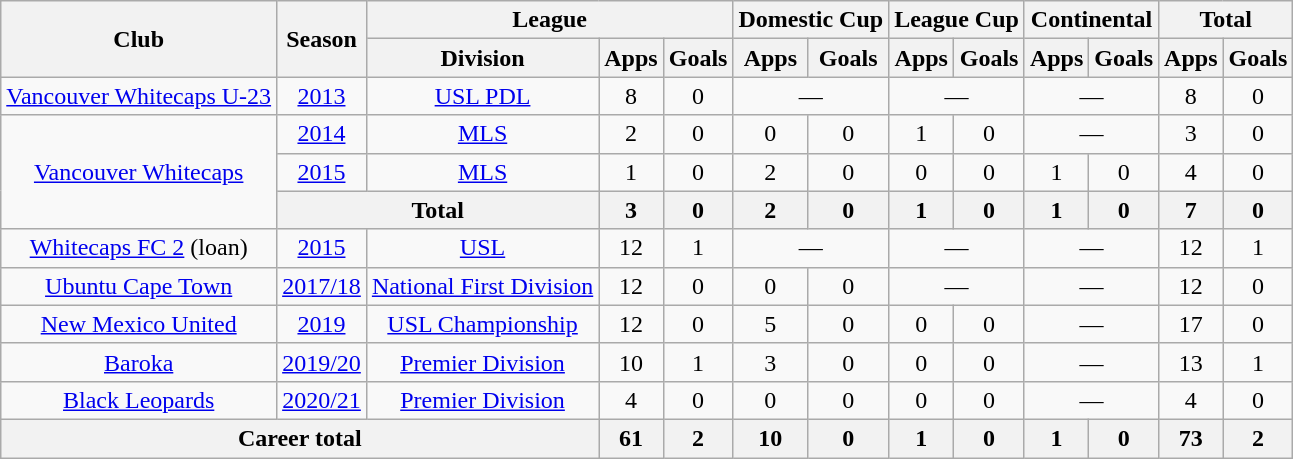<table class="wikitable" style="text-align: center;">
<tr>
<th rowspan="2">Club</th>
<th rowspan="2">Season</th>
<th colspan="3">League</th>
<th colspan="2">Domestic Cup</th>
<th colspan="2">League Cup</th>
<th colspan="2">Continental</th>
<th colspan="2">Total</th>
</tr>
<tr>
<th>Division</th>
<th>Apps</th>
<th>Goals</th>
<th>Apps</th>
<th>Goals</th>
<th>Apps</th>
<th>Goals</th>
<th>Apps</th>
<th>Goals</th>
<th>Apps</th>
<th>Goals</th>
</tr>
<tr>
<td><a href='#'>Vancouver Whitecaps U-23</a></td>
<td><a href='#'>2013</a></td>
<td><a href='#'>USL PDL</a></td>
<td>8</td>
<td>0</td>
<td colspan="2">—</td>
<td colspan="2">—</td>
<td colspan="2">—</td>
<td>8</td>
<td>0</td>
</tr>
<tr>
<td rowspan="3"><a href='#'>Vancouver Whitecaps</a></td>
<td><a href='#'>2014</a></td>
<td><a href='#'>MLS</a></td>
<td>2</td>
<td>0</td>
<td>0</td>
<td>0</td>
<td>1</td>
<td>0</td>
<td colspan="2">—</td>
<td>3</td>
<td>0</td>
</tr>
<tr>
<td><a href='#'>2015</a></td>
<td><a href='#'>MLS</a></td>
<td>1</td>
<td>0</td>
<td>2</td>
<td>0</td>
<td>0</td>
<td>0</td>
<td>1</td>
<td>0</td>
<td>4</td>
<td>0</td>
</tr>
<tr>
<th colspan="2">Total</th>
<th>3</th>
<th>0</th>
<th>2</th>
<th>0</th>
<th>1</th>
<th>0</th>
<th>1</th>
<th>0</th>
<th>7</th>
<th>0</th>
</tr>
<tr>
<td><a href='#'>Whitecaps FC 2</a> (loan)</td>
<td><a href='#'>2015</a></td>
<td><a href='#'>USL</a></td>
<td>12</td>
<td>1</td>
<td colspan="2">—</td>
<td colspan="2">—</td>
<td colspan="2">—</td>
<td>12</td>
<td>1</td>
</tr>
<tr>
<td><a href='#'>Ubuntu Cape Town</a></td>
<td><a href='#'>2017/18</a></td>
<td><a href='#'>National First Division</a></td>
<td>12</td>
<td>0</td>
<td>0</td>
<td>0</td>
<td colspan="2">—</td>
<td colspan="2">—</td>
<td>12</td>
<td>0</td>
</tr>
<tr>
<td><a href='#'>New Mexico United</a></td>
<td><a href='#'>2019</a></td>
<td><a href='#'>USL Championship</a></td>
<td>12</td>
<td>0</td>
<td>5</td>
<td>0</td>
<td>0</td>
<td>0</td>
<td colspan="2">—</td>
<td>17</td>
<td>0</td>
</tr>
<tr>
<td><a href='#'>Baroka</a></td>
<td><a href='#'>2019/20</a></td>
<td><a href='#'>Premier Division</a></td>
<td>10</td>
<td>1</td>
<td>3</td>
<td>0</td>
<td>0</td>
<td>0</td>
<td colspan="2">—</td>
<td>13</td>
<td>1</td>
</tr>
<tr>
<td><a href='#'>Black Leopards</a></td>
<td><a href='#'>2020/21</a></td>
<td><a href='#'>Premier Division</a></td>
<td>4</td>
<td>0</td>
<td>0</td>
<td>0</td>
<td>0</td>
<td>0</td>
<td colspan="2">—</td>
<td>4</td>
<td>0</td>
</tr>
<tr>
<th colspan="3">Career total</th>
<th>61</th>
<th>2</th>
<th>10</th>
<th>0</th>
<th>1</th>
<th>0</th>
<th>1</th>
<th>0</th>
<th>73</th>
<th>2</th>
</tr>
</table>
